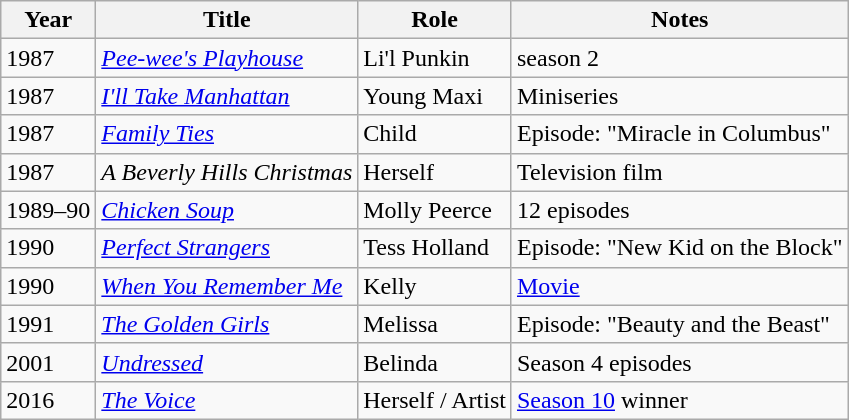<table class="wikitable sortable">
<tr>
<th>Year</th>
<th>Title</th>
<th>Role</th>
<th class="unsortable">Notes</th>
</tr>
<tr>
<td>1987</td>
<td><em><a href='#'>Pee-wee's Playhouse</a></em></td>
<td>Li'l Punkin</td>
<td>season 2</td>
</tr>
<tr>
<td>1987</td>
<td><em><a href='#'>I'll Take Manhattan</a></em></td>
<td>Young Maxi</td>
<td>Miniseries</td>
</tr>
<tr>
<td>1987</td>
<td><em><a href='#'>Family Ties</a></em></td>
<td>Child</td>
<td>Episode: "Miracle in Columbus"</td>
</tr>
<tr>
<td>1987</td>
<td><em>A Beverly Hills Christmas</em></td>
<td>Herself</td>
<td>Television film</td>
</tr>
<tr>
<td>1989–90</td>
<td><em><a href='#'>Chicken Soup</a></em></td>
<td>Molly Peerce</td>
<td>12 episodes</td>
</tr>
<tr>
<td>1990</td>
<td><em><a href='#'>Perfect Strangers</a></em></td>
<td>Tess Holland</td>
<td>Episode: "New Kid on the Block"</td>
</tr>
<tr>
<td>1990</td>
<td><em><a href='#'>When You Remember Me</a></em></td>
<td>Kelly</td>
<td><a href='#'>Movie</a></td>
</tr>
<tr>
<td>1991</td>
<td><em><a href='#'>The Golden Girls</a></em></td>
<td>Melissa</td>
<td>Episode: "Beauty and the Beast"</td>
</tr>
<tr>
<td>2001</td>
<td><em><a href='#'>Undressed</a></em></td>
<td>Belinda</td>
<td>Season 4 episodes</td>
</tr>
<tr>
<td>2016</td>
<td><em><a href='#'>The Voice</a></em></td>
<td>Herself / Artist</td>
<td><a href='#'>Season 10</a> winner</td>
</tr>
</table>
